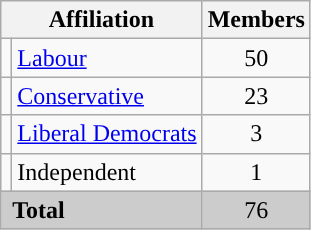<table class="wikitable">
<tr>
<th colspan="2">Affiliation</th>
<th>Members</th>
</tr>
<tr>
<td style="color:inherit;background:"></td>
<td><a href='#'>Labour</a></td>
<td style="text-align:center;">50</td>
</tr>
<tr>
<td style="color:inherit;background:"></td>
<td><a href='#'>Conservative</a></td>
<td style="text-align:center;">23</td>
</tr>
<tr>
<td style="color:inherit;background:"></td>
<td><a href='#'>Liberal Democrats</a></td>
<td style="text-align:center;">3</td>
</tr>
<tr>
<td style="color:inherit;background:"></td>
<td>Independent</td>
<td style="text-align:center;">1</td>
</tr>
<tr style="background:#ccc;">
<td colspan="2"> <strong>Total</strong></td>
<td style="text-align:center;">76</td>
</tr>
</table>
